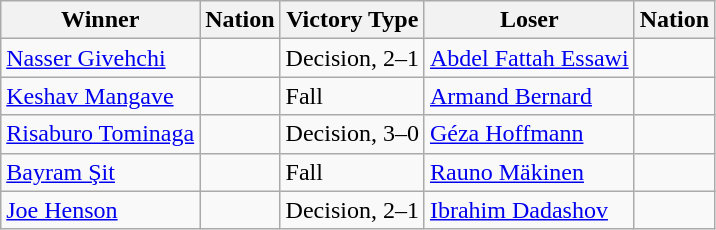<table class="wikitable sortable" style="text-align:left;">
<tr>
<th>Winner</th>
<th>Nation</th>
<th>Victory Type</th>
<th>Loser</th>
<th>Nation</th>
</tr>
<tr>
<td><a href='#'>Nasser Givehchi</a></td>
<td></td>
<td>Decision, 2–1</td>
<td><a href='#'>Abdel Fattah Essawi</a></td>
<td></td>
</tr>
<tr>
<td><a href='#'>Keshav Mangave</a></td>
<td></td>
<td>Fall</td>
<td><a href='#'>Armand Bernard</a></td>
<td></td>
</tr>
<tr>
<td><a href='#'>Risaburo Tominaga</a></td>
<td></td>
<td>Decision, 3–0</td>
<td><a href='#'>Géza Hoffmann</a></td>
<td></td>
</tr>
<tr>
<td><a href='#'>Bayram Şit</a></td>
<td></td>
<td>Fall</td>
<td><a href='#'>Rauno Mäkinen</a></td>
<td></td>
</tr>
<tr>
<td><a href='#'>Joe Henson</a></td>
<td></td>
<td>Decision, 2–1</td>
<td><a href='#'>Ibrahim Dadashov</a></td>
<td></td>
</tr>
</table>
